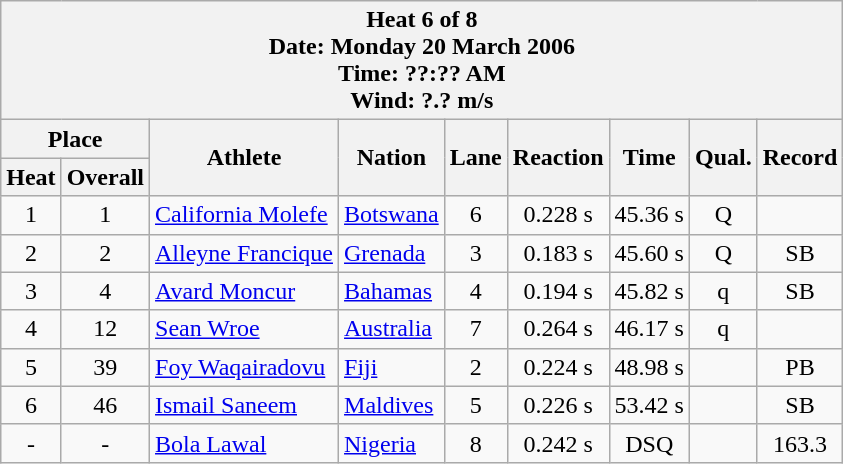<table class="wikitable">
<tr>
<th colspan=9>Heat 6 of 8 <br> Date: Monday 20 March 2006 <br> Time: ??:?? AM <br> Wind: ?.? m/s</th>
</tr>
<tr>
<th colspan=2>Place</th>
<th rowspan=2>Athlete</th>
<th rowspan=2>Nation</th>
<th rowspan=2>Lane</th>
<th rowspan=2>Reaction</th>
<th rowspan=2>Time</th>
<th rowspan=2>Qual.</th>
<th rowspan=2>Record</th>
</tr>
<tr>
<th>Heat</th>
<th>Overall</th>
</tr>
<tr>
<td align="center">1</td>
<td align="center">1</td>
<td align="left"><a href='#'>California Molefe</a></td>
<td align="left"> <a href='#'>Botswana</a></td>
<td align="center">6</td>
<td align="center">0.228 s</td>
<td align="center">45.36 s</td>
<td align="center">Q</td>
<td align="center"></td>
</tr>
<tr>
<td align="center">2</td>
<td align="center">2</td>
<td align="left"><a href='#'>Alleyne Francique</a></td>
<td align="left"> <a href='#'>Grenada</a></td>
<td align="center">3</td>
<td align="center">0.183 s</td>
<td align="center">45.60 s</td>
<td align="center">Q</td>
<td align="center">SB</td>
</tr>
<tr>
<td align="center">3</td>
<td align="center">4</td>
<td align="left"><a href='#'>Avard Moncur</a></td>
<td align="left"> <a href='#'>Bahamas</a></td>
<td align="center">4</td>
<td align="center">0.194 s</td>
<td align="center">45.82 s</td>
<td align="center">q</td>
<td align="center">SB</td>
</tr>
<tr>
<td align="center">4</td>
<td align="center">12</td>
<td align="left"><a href='#'>Sean Wroe</a></td>
<td align="left"> <a href='#'>Australia</a></td>
<td align="center">7</td>
<td align="center">0.264 s</td>
<td align="center">46.17 s</td>
<td align="center">q</td>
<td align="center"></td>
</tr>
<tr>
<td align="center">5</td>
<td align="center">39</td>
<td align="left"><a href='#'>Foy Waqairadovu</a></td>
<td align="left"> <a href='#'>Fiji</a></td>
<td align="center">2</td>
<td align="center">0.224 s</td>
<td align="center">48.98 s</td>
<td align="center"></td>
<td align="center">PB</td>
</tr>
<tr>
<td align="center">6</td>
<td align="center">46</td>
<td align="left"><a href='#'>Ismail Saneem</a></td>
<td align="left"> <a href='#'>Maldives</a></td>
<td align="center">5</td>
<td align="center">0.226 s</td>
<td align="center">53.42 s</td>
<td align="center"></td>
<td align="center">SB</td>
</tr>
<tr>
<td align="center">-</td>
<td align="center">-</td>
<td align="left"><a href='#'>Bola Lawal</a></td>
<td align="left"> <a href='#'>Nigeria</a></td>
<td align="center">8</td>
<td align="center">0.242 s</td>
<td align="center">DSQ</td>
<td align="center"></td>
<td align="center">163.3</td>
</tr>
</table>
